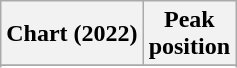<table class="wikitable sortable plainrowheaders" style="text-align:center">
<tr>
<th scope="col">Chart (2022)</th>
<th scope="col">Peak<br> position</th>
</tr>
<tr>
</tr>
<tr>
</tr>
<tr>
</tr>
<tr>
</tr>
<tr>
</tr>
</table>
